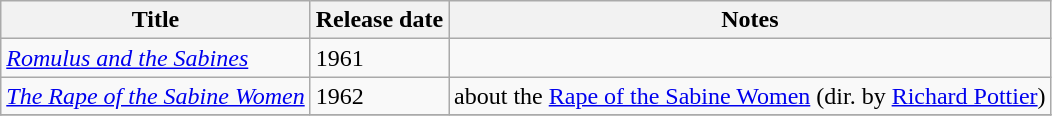<table class="wikitable sortable">
<tr>
<th scope="col">Title</th>
<th scope="col">Release date</th>
<th scope="col" class="unsortable">Notes</th>
</tr>
<tr>
<td><em><a href='#'>Romulus and the Sabines</a></em></td>
<td>1961</td>
<td></td>
</tr>
<tr>
<td><em><a href='#'>The Rape of the Sabine Women</a></em></td>
<td>1962</td>
<td>about the <a href='#'>Rape of the Sabine Women</a> (dir. by <a href='#'>Richard Pottier</a>)</td>
</tr>
<tr>
</tr>
</table>
